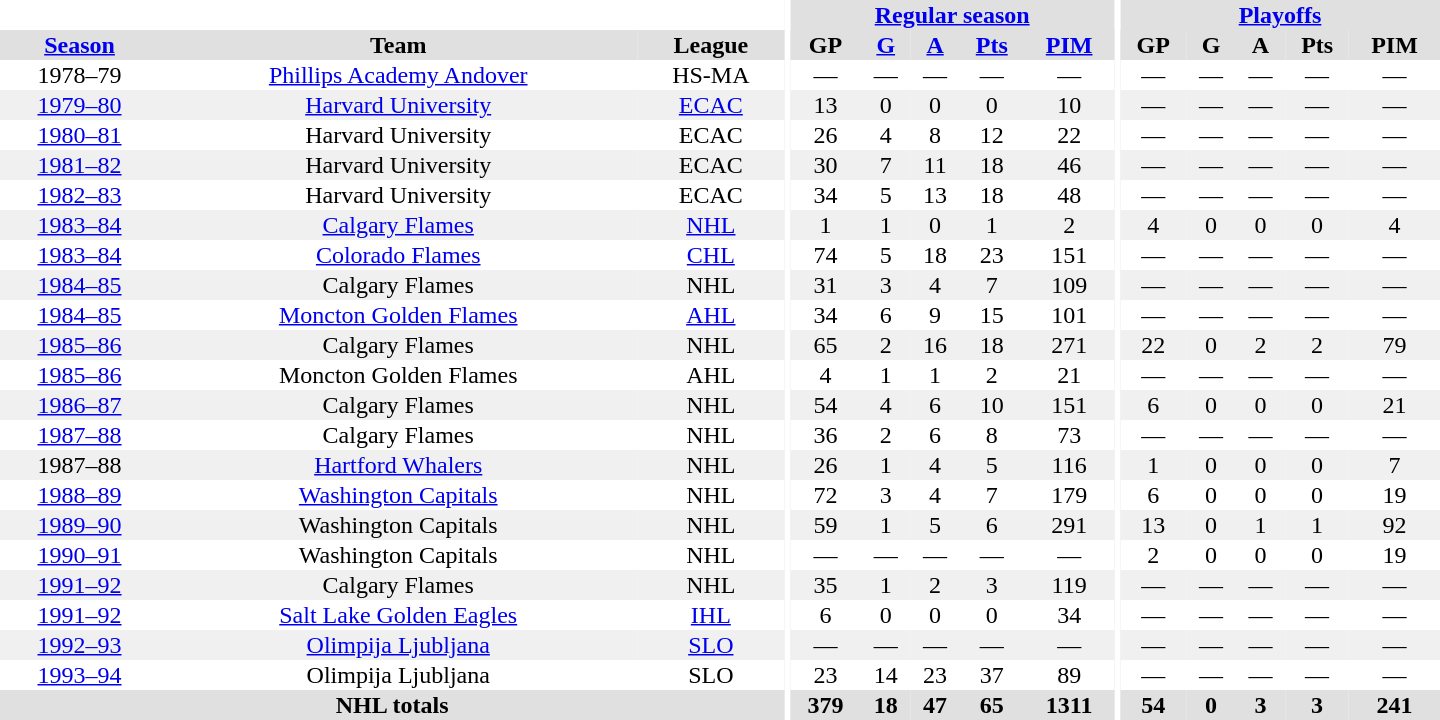<table border="0" cellpadding="1" cellspacing="0" style="text-align:center; width:60em">
<tr bgcolor="#e0e0e0">
<th colspan="3" bgcolor="#ffffff"></th>
<th rowspan="100" bgcolor="#ffffff"></th>
<th colspan="5"><a href='#'>Regular season</a></th>
<th rowspan="100" bgcolor="#ffffff"></th>
<th colspan="5"><a href='#'>Playoffs</a></th>
</tr>
<tr bgcolor="#e0e0e0">
<th><a href='#'>Season</a></th>
<th>Team</th>
<th>League</th>
<th>GP</th>
<th><a href='#'>G</a></th>
<th><a href='#'>A</a></th>
<th><a href='#'>Pts</a></th>
<th><a href='#'>PIM</a></th>
<th>GP</th>
<th>G</th>
<th>A</th>
<th>Pts</th>
<th>PIM</th>
</tr>
<tr>
<td>1978–79</td>
<td><a href='#'>Phillips Academy Andover</a></td>
<td>HS-MA</td>
<td>—</td>
<td>—</td>
<td>—</td>
<td>—</td>
<td>—</td>
<td>—</td>
<td>—</td>
<td>—</td>
<td>—</td>
<td>—</td>
</tr>
<tr bgcolor="#f0f0f0">
<td><a href='#'>1979–80</a></td>
<td><a href='#'>Harvard University</a></td>
<td><a href='#'>ECAC</a></td>
<td>13</td>
<td>0</td>
<td>0</td>
<td>0</td>
<td>10</td>
<td>—</td>
<td>—</td>
<td>—</td>
<td>—</td>
<td>—</td>
</tr>
<tr>
<td><a href='#'>1980–81</a></td>
<td>Harvard University</td>
<td>ECAC</td>
<td>26</td>
<td>4</td>
<td>8</td>
<td>12</td>
<td>22</td>
<td>—</td>
<td>—</td>
<td>—</td>
<td>—</td>
<td>—</td>
</tr>
<tr bgcolor="#f0f0f0">
<td><a href='#'>1981–82</a></td>
<td>Harvard University</td>
<td>ECAC</td>
<td>30</td>
<td>7</td>
<td>11</td>
<td>18</td>
<td>46</td>
<td>—</td>
<td>—</td>
<td>—</td>
<td>—</td>
<td>—</td>
</tr>
<tr>
<td><a href='#'>1982–83</a></td>
<td>Harvard University</td>
<td>ECAC</td>
<td>34</td>
<td>5</td>
<td>13</td>
<td>18</td>
<td>48</td>
<td>—</td>
<td>—</td>
<td>—</td>
<td>—</td>
<td>—</td>
</tr>
<tr bgcolor="#f0f0f0">
<td><a href='#'>1983–84</a></td>
<td><a href='#'>Calgary Flames</a></td>
<td><a href='#'>NHL</a></td>
<td>1</td>
<td>1</td>
<td>0</td>
<td>1</td>
<td>2</td>
<td>4</td>
<td>0</td>
<td>0</td>
<td>0</td>
<td>4</td>
</tr>
<tr>
<td><a href='#'>1983–84</a></td>
<td><a href='#'>Colorado Flames</a></td>
<td><a href='#'>CHL</a></td>
<td>74</td>
<td>5</td>
<td>18</td>
<td>23</td>
<td>151</td>
<td>—</td>
<td>—</td>
<td>—</td>
<td>—</td>
<td>—</td>
</tr>
<tr bgcolor="#f0f0f0">
<td><a href='#'>1984–85</a></td>
<td>Calgary Flames</td>
<td>NHL</td>
<td>31</td>
<td>3</td>
<td>4</td>
<td>7</td>
<td>109</td>
<td>—</td>
<td>—</td>
<td>—</td>
<td>—</td>
<td>—</td>
</tr>
<tr>
<td><a href='#'>1984–85</a></td>
<td><a href='#'>Moncton Golden Flames</a></td>
<td><a href='#'>AHL</a></td>
<td>34</td>
<td>6</td>
<td>9</td>
<td>15</td>
<td>101</td>
<td>—</td>
<td>—</td>
<td>—</td>
<td>—</td>
<td>—</td>
</tr>
<tr bgcolor="#f0f0f0">
<td><a href='#'>1985–86</a></td>
<td>Calgary Flames</td>
<td>NHL</td>
<td>65</td>
<td>2</td>
<td>16</td>
<td>18</td>
<td>271</td>
<td>22</td>
<td>0</td>
<td>2</td>
<td>2</td>
<td>79</td>
</tr>
<tr>
<td><a href='#'>1985–86</a></td>
<td>Moncton Golden Flames</td>
<td>AHL</td>
<td>4</td>
<td>1</td>
<td>1</td>
<td>2</td>
<td>21</td>
<td>—</td>
<td>—</td>
<td>—</td>
<td>—</td>
<td>—</td>
</tr>
<tr bgcolor="#f0f0f0">
<td><a href='#'>1986–87</a></td>
<td>Calgary Flames</td>
<td>NHL</td>
<td>54</td>
<td>4</td>
<td>6</td>
<td>10</td>
<td>151</td>
<td>6</td>
<td>0</td>
<td>0</td>
<td>0</td>
<td>21</td>
</tr>
<tr>
<td><a href='#'>1987–88</a></td>
<td>Calgary Flames</td>
<td>NHL</td>
<td>36</td>
<td>2</td>
<td>6</td>
<td>8</td>
<td>73</td>
<td>—</td>
<td>—</td>
<td>—</td>
<td>—</td>
<td>—</td>
</tr>
<tr bgcolor="#f0f0f0">
<td>1987–88</td>
<td><a href='#'>Hartford Whalers</a></td>
<td>NHL</td>
<td>26</td>
<td>1</td>
<td>4</td>
<td>5</td>
<td>116</td>
<td>1</td>
<td>0</td>
<td>0</td>
<td>0</td>
<td>7</td>
</tr>
<tr>
<td><a href='#'>1988–89</a></td>
<td><a href='#'>Washington Capitals</a></td>
<td>NHL</td>
<td>72</td>
<td>3</td>
<td>4</td>
<td>7</td>
<td>179</td>
<td>6</td>
<td>0</td>
<td>0</td>
<td>0</td>
<td>19</td>
</tr>
<tr bgcolor="#f0f0f0">
<td><a href='#'>1989–90</a></td>
<td>Washington Capitals</td>
<td>NHL</td>
<td>59</td>
<td>1</td>
<td>5</td>
<td>6</td>
<td>291</td>
<td>13</td>
<td>0</td>
<td>1</td>
<td>1</td>
<td>92</td>
</tr>
<tr>
<td><a href='#'>1990–91</a></td>
<td>Washington Capitals</td>
<td>NHL</td>
<td>—</td>
<td>—</td>
<td>—</td>
<td>—</td>
<td>—</td>
<td>2</td>
<td>0</td>
<td>0</td>
<td>0</td>
<td>19</td>
</tr>
<tr bgcolor="#f0f0f0">
<td><a href='#'>1991–92</a></td>
<td>Calgary Flames</td>
<td>NHL</td>
<td>35</td>
<td>1</td>
<td>2</td>
<td>3</td>
<td>119</td>
<td>—</td>
<td>—</td>
<td>—</td>
<td>—</td>
<td>—</td>
</tr>
<tr>
<td><a href='#'>1991–92</a></td>
<td><a href='#'>Salt Lake Golden Eagles</a></td>
<td><a href='#'>IHL</a></td>
<td>6</td>
<td>0</td>
<td>0</td>
<td>0</td>
<td>34</td>
<td>—</td>
<td>—</td>
<td>—</td>
<td>—</td>
<td>—</td>
</tr>
<tr bgcolor="#f0f0f0">
<td><a href='#'>1992–93</a></td>
<td><a href='#'>Olimpija Ljubljana</a></td>
<td><a href='#'>SLO</a></td>
<td>—</td>
<td>—</td>
<td>—</td>
<td>—</td>
<td>—</td>
<td>—</td>
<td>—</td>
<td>—</td>
<td>—</td>
<td>—</td>
</tr>
<tr>
<td><a href='#'>1993–94</a></td>
<td>Olimpija Ljubljana</td>
<td>SLO</td>
<td>23</td>
<td>14</td>
<td>23</td>
<td>37</td>
<td>89</td>
<td>—</td>
<td>—</td>
<td>—</td>
<td>—</td>
<td>—</td>
</tr>
<tr bgcolor="#e0e0e0">
<th colspan="3">NHL totals</th>
<th>379</th>
<th>18</th>
<th>47</th>
<th>65</th>
<th>1311</th>
<th>54</th>
<th>0</th>
<th>3</th>
<th>3</th>
<th>241</th>
</tr>
</table>
